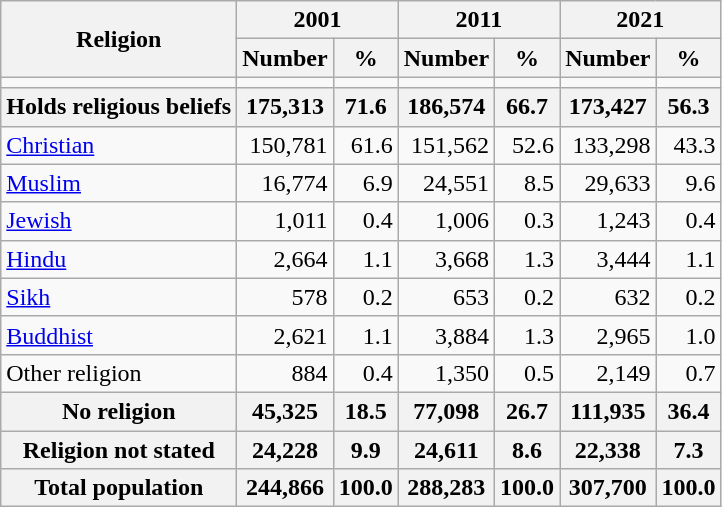<table class="wikitable sortable mw-collapsible">
<tr>
<th rowspan="2">Religion</th>
<th colspan="2">2001</th>
<th colspan="2">2011</th>
<th colspan="2">2021</th>
</tr>
<tr>
<th>Number</th>
<th>%</th>
<th>Number</th>
<th>%</th>
<th>Number</th>
<th>%</th>
</tr>
<tr>
<td></td>
<td></td>
<td></td>
<td></td>
<td></td>
<td></td>
</tr>
<tr>
<th>Holds religious beliefs</th>
<th>175,313</th>
<th>71.6</th>
<th>186,574</th>
<th>66.7</th>
<th>173,427</th>
<th>56.3</th>
</tr>
<tr>
<td><a href='#'>Christian</a></td>
<td align="right">150,781</td>
<td align="right">61.6</td>
<td align="right">151,562</td>
<td align="right">52.6</td>
<td align="right">133,298</td>
<td align="right">43.3</td>
</tr>
<tr>
<td><a href='#'>Muslim</a></td>
<td align="right">16,774</td>
<td align="right">6.9</td>
<td align="right">24,551</td>
<td align="right">8.5</td>
<td align="right">29,633</td>
<td align="right">9.6</td>
</tr>
<tr>
<td><a href='#'>Jewish</a></td>
<td align="right">1,011</td>
<td align="right">0.4</td>
<td align="right">1,006</td>
<td align="right">0.3</td>
<td align="right">1,243</td>
<td align="right">0.4</td>
</tr>
<tr>
<td><a href='#'>Hindu</a></td>
<td align="right">2,664</td>
<td align="right">1.1</td>
<td align="right">3,668</td>
<td align="right">1.3</td>
<td align="right">3,444</td>
<td align="right">1.1</td>
</tr>
<tr>
<td><a href='#'>Sikh</a></td>
<td align="right">578</td>
<td align="right">0.2</td>
<td align="right">653</td>
<td align="right">0.2</td>
<td align="right">632</td>
<td align="right">0.2</td>
</tr>
<tr>
<td><a href='#'>Buddhist</a></td>
<td align="right">2,621</td>
<td align="right">1.1</td>
<td align="right">3,884</td>
<td align="right">1.3</td>
<td align="right">2,965</td>
<td align="right">1.0</td>
</tr>
<tr>
<td>Other religion</td>
<td align="right">884</td>
<td align="right">0.4</td>
<td align="right">1,350</td>
<td align="right">0.5</td>
<td align="right">2,149</td>
<td align="right">0.7</td>
</tr>
<tr>
<th>No religion</th>
<th align="right">45,325</th>
<th align="right">18.5</th>
<th align="right">77,098</th>
<th align="right">26.7</th>
<th align="right">111,935</th>
<th align="right">36.4</th>
</tr>
<tr>
<th>Religion not stated</th>
<th align="right">24,228</th>
<th align="right">9.9</th>
<th align="right">24,611</th>
<th align="right">8.6</th>
<th align="right">22,338</th>
<th align="right">7.3</th>
</tr>
<tr>
<th>Total population</th>
<th align="right">244,866</th>
<th align="right">100.0</th>
<th align="right">288,283</th>
<th align="right">100.0</th>
<th align="right">307,700</th>
<th align="right">100.0</th>
</tr>
</table>
